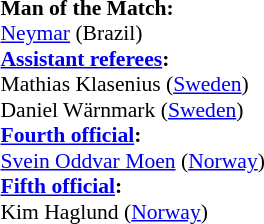<table style="width:50%; font-size:90%;">
<tr>
<td><br><strong>Man of the Match:</strong>
<br><a href='#'>Neymar</a> (Brazil)<br><strong><a href='#'>Assistant referees</a>:</strong>
<br>Mathias Klasenius (<a href='#'>Sweden</a>)
<br>Daniel Wärnmark (<a href='#'>Sweden</a>)
<br><strong><a href='#'>Fourth official</a>:</strong>
<br><a href='#'>Svein Oddvar Moen</a> (<a href='#'>Norway</a>)
<br><strong><a href='#'>Fifth official</a>:</strong>
<br>Kim Haglund (<a href='#'>Norway</a>)</td>
</tr>
</table>
